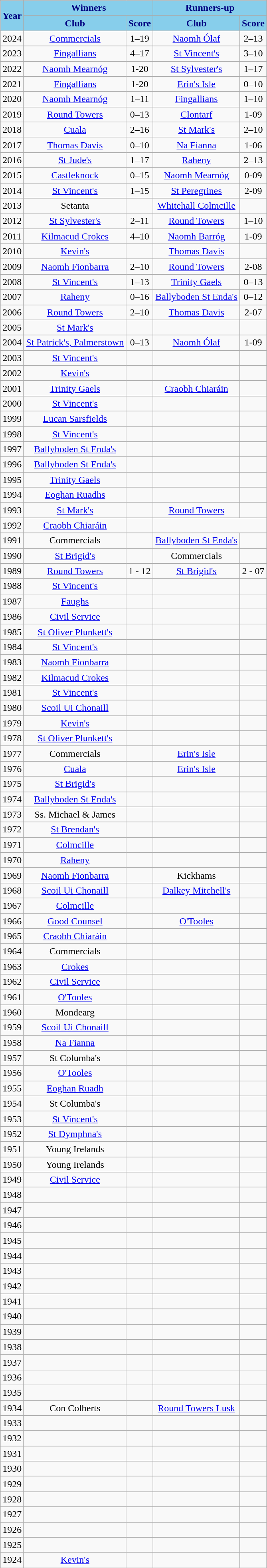<table class="wikitable" style="text-align:center;">
<tr>
<th rowspan="2" style="background:skyblue;color:navy">Year</th>
<th colspan="2" style="background:skyblue;color:navy">Winners</th>
<th colspan="2" style="background:skyblue;color:navy">Runners-up</th>
</tr>
<tr>
<th style="background:skyblue;color:navy">Club</th>
<th style="background:skyblue;color:navy">Score</th>
<th style="background:skyblue;color:navy">Club</th>
<th style="background:skyblue;color:navy">Score</th>
</tr>
<tr>
<td>2024</td>
<td><a href='#'>Commercials</a></td>
<td>1–19</td>
<td><a href='#'>Naomh Ólaf</a></td>
<td>2–13</td>
</tr>
<tr>
<td>2023</td>
<td><a href='#'>Fingallians</a></td>
<td>4–17</td>
<td><a href='#'>St Vincent's</a></td>
<td>3–10</td>
</tr>
<tr>
<td>2022</td>
<td><a href='#'>Naomh Mearnóg</a></td>
<td>1-20</td>
<td><a href='#'>St Sylvester's</a></td>
<td>1–17</td>
</tr>
<tr>
<td>2021</td>
<td><a href='#'>Fingallians</a></td>
<td>1-20</td>
<td><a href='#'>Erin's Isle</a></td>
<td>0–10</td>
</tr>
<tr>
<td>2020</td>
<td><a href='#'>Naomh Mearnóg</a></td>
<td>1–11</td>
<td><a href='#'>Fingallians</a></td>
<td>1–10</td>
</tr>
<tr>
<td>2019</td>
<td><a href='#'>Round Towers</a></td>
<td>0–13</td>
<td><a href='#'>Clontarf</a></td>
<td>1-09</td>
</tr>
<tr>
<td>2018</td>
<td><a href='#'>Cuala</a></td>
<td>2–16</td>
<td><a href='#'>St Mark's</a></td>
<td>2–10</td>
</tr>
<tr>
<td>2017</td>
<td><a href='#'>Thomas Davis</a></td>
<td>0–10</td>
<td><a href='#'>Na Fianna</a></td>
<td>1-06</td>
</tr>
<tr>
<td>2016</td>
<td><a href='#'>St Jude's</a></td>
<td>1–17</td>
<td><a href='#'>Raheny</a></td>
<td>2–13</td>
</tr>
<tr>
<td>2015</td>
<td><a href='#'>Castleknock</a></td>
<td>0–15</td>
<td><a href='#'>Naomh Mearnóg</a></td>
<td>0-09</td>
</tr>
<tr>
<td>2014</td>
<td><a href='#'>St Vincent's</a></td>
<td>1–15</td>
<td><a href='#'>St Peregrines</a></td>
<td>2-09</td>
</tr>
<tr>
<td>2013</td>
<td>Setanta</td>
<td></td>
<td><a href='#'>Whitehall Colmcille</a></td>
<td></td>
</tr>
<tr>
<td>2012</td>
<td><a href='#'>St Sylvester's</a></td>
<td>2–11</td>
<td><a href='#'>Round Towers</a></td>
<td>1–10</td>
</tr>
<tr>
<td>2011</td>
<td><a href='#'>Kilmacud Crokes</a></td>
<td>4–10</td>
<td><a href='#'>Naomh Barróg</a></td>
<td>1-09</td>
</tr>
<tr>
<td>2010</td>
<td><a href='#'>Kevin's</a></td>
<td></td>
<td><a href='#'>Thomas Davis</a></td>
<td></td>
</tr>
<tr>
<td>2009</td>
<td><a href='#'>Naomh Fionbarra</a></td>
<td>2–10</td>
<td><a href='#'>Round Towers</a></td>
<td>2-08</td>
</tr>
<tr>
<td>2008</td>
<td><a href='#'>St Vincent's</a></td>
<td>1–13</td>
<td><a href='#'>Trinity Gaels</a></td>
<td>0–13</td>
</tr>
<tr>
<td>2007</td>
<td><a href='#'>Raheny</a></td>
<td>0–16</td>
<td><a href='#'>Ballyboden St Enda's</a></td>
<td>0–12</td>
</tr>
<tr>
<td>2006</td>
<td><a href='#'>Round Towers</a></td>
<td>2–10</td>
<td><a href='#'>Thomas Davis</a></td>
<td>2-07</td>
</tr>
<tr>
<td>2005</td>
<td><a href='#'>St Mark's</a></td>
<td></td>
<td></td>
<td></td>
</tr>
<tr>
<td>2004</td>
<td><a href='#'>St Patrick's, Palmerstown</a></td>
<td>0–13</td>
<td><a href='#'>Naomh Ólaf</a></td>
<td>1-09</td>
</tr>
<tr>
<td>2003</td>
<td><a href='#'>St Vincent's</a></td>
<td></td>
<td></td>
<td></td>
</tr>
<tr>
<td>2002</td>
<td><a href='#'>Kevin's</a></td>
<td></td>
<td></td>
<td></td>
</tr>
<tr>
<td>2001</td>
<td><a href='#'>Trinity Gaels</a></td>
<td></td>
<td><a href='#'>Craobh Chiaráin</a></td>
<td></td>
</tr>
<tr>
<td>2000</td>
<td><a href='#'>St Vincent's</a></td>
<td></td>
<td></td>
<td></td>
</tr>
<tr>
<td>1999</td>
<td><a href='#'>Lucan Sarsfields</a></td>
<td></td>
<td></td>
<td></td>
</tr>
<tr>
<td>1998</td>
<td><a href='#'>St Vincent's</a></td>
<td></td>
<td></td>
<td></td>
</tr>
<tr>
<td>1997</td>
<td><a href='#'>Ballyboden St Enda's</a></td>
<td></td>
<td></td>
<td></td>
</tr>
<tr>
<td>1996</td>
<td><a href='#'>Ballyboden St Enda's</a></td>
<td></td>
<td></td>
<td></td>
</tr>
<tr>
<td>1995</td>
<td><a href='#'>Trinity Gaels</a></td>
<td></td>
<td></td>
<td></td>
</tr>
<tr>
<td>1994</td>
<td><a href='#'>Eoghan Ruadhs</a></td>
<td></td>
<td></td>
<td></td>
</tr>
<tr>
<td>1993</td>
<td><a href='#'>St Mark's</a></td>
<td></td>
<td><a href='#'>Round Towers</a></td>
<td></td>
</tr>
<tr>
<td>1992</td>
<td><a href='#'>Craobh Chiaráin</a></td>
<td></td>
</tr>
<tr>
<td>1991</td>
<td>Commercials</td>
<td></td>
<td><a href='#'>Ballyboden St Enda's</a></td>
<td></td>
</tr>
<tr>
<td>1990</td>
<td><a href='#'>St Brigid's</a></td>
<td></td>
<td>Commercials</td>
<td></td>
</tr>
<tr>
<td>1989</td>
<td><a href='#'>Round Towers</a></td>
<td>1 - 12</td>
<td><a href='#'>St Brigid's</a></td>
<td>2 - 07</td>
</tr>
<tr>
<td>1988</td>
<td><a href='#'>St Vincent's</a></td>
<td></td>
<td></td>
<td></td>
</tr>
<tr>
<td>1987</td>
<td><a href='#'>Faughs</a></td>
<td></td>
<td></td>
<td></td>
</tr>
<tr>
<td>1986</td>
<td><a href='#'>Civil Service</a></td>
<td></td>
<td></td>
<td></td>
</tr>
<tr>
<td>1985</td>
<td><a href='#'>St Oliver Plunkett's</a></td>
<td></td>
<td></td>
<td></td>
</tr>
<tr>
<td>1984</td>
<td><a href='#'>St Vincent's</a></td>
<td></td>
<td></td>
<td></td>
</tr>
<tr>
<td>1983</td>
<td><a href='#'>Naomh Fionbarra</a></td>
<td></td>
<td></td>
<td></td>
</tr>
<tr>
<td>1982</td>
<td><a href='#'>Kilmacud Crokes</a></td>
<td></td>
<td></td>
<td></td>
</tr>
<tr>
<td>1981</td>
<td><a href='#'>St Vincent's</a></td>
<td></td>
<td></td>
<td></td>
</tr>
<tr>
<td>1980</td>
<td><a href='#'>Scoil Ui Chonaill</a></td>
<td></td>
<td></td>
<td></td>
</tr>
<tr>
<td>1979</td>
<td><a href='#'>Kevin's</a></td>
<td></td>
<td></td>
<td></td>
</tr>
<tr>
<td>1978</td>
<td><a href='#'>St Oliver Plunkett's</a></td>
<td></td>
<td></td>
<td></td>
</tr>
<tr>
<td>1977</td>
<td>Commercials</td>
<td></td>
<td><a href='#'>Erin's Isle</a></td>
<td></td>
</tr>
<tr>
<td>1976</td>
<td><a href='#'>Cuala</a></td>
<td></td>
<td><a href='#'>Erin's Isle</a></td>
<td></td>
</tr>
<tr>
<td>1975</td>
<td><a href='#'>St Brigid's</a></td>
<td></td>
<td></td>
<td></td>
</tr>
<tr>
<td>1974</td>
<td><a href='#'>Ballyboden St Enda's</a></td>
<td></td>
<td></td>
<td></td>
</tr>
<tr>
<td>1973</td>
<td>Ss. Michael & James</td>
<td></td>
<td></td>
<td></td>
</tr>
<tr>
<td>1972</td>
<td><a href='#'>St Brendan's</a></td>
<td></td>
<td></td>
<td></td>
</tr>
<tr>
<td>1971</td>
<td><a href='#'>Colmcille</a></td>
<td></td>
<td></td>
<td></td>
</tr>
<tr>
<td>1970</td>
<td><a href='#'>Raheny</a></td>
<td></td>
<td></td>
<td></td>
</tr>
<tr>
<td>1969</td>
<td><a href='#'>Naomh Fionbarra</a></td>
<td></td>
<td>Kickhams</td>
<td></td>
</tr>
<tr>
<td>1968</td>
<td><a href='#'>Scoil Ui Chonaill</a></td>
<td></td>
<td><a href='#'>Dalkey Mitchell's</a></td>
<td></td>
</tr>
<tr>
<td>1967</td>
<td><a href='#'>Colmcille</a></td>
<td></td>
<td></td>
<td></td>
</tr>
<tr>
<td>1966</td>
<td><a href='#'>Good Counsel</a></td>
<td></td>
<td><a href='#'>O'Tooles</a></td>
<td></td>
</tr>
<tr>
<td>1965</td>
<td><a href='#'>Craobh Chiaráin</a></td>
<td></td>
<td></td>
<td></td>
</tr>
<tr>
<td>1964</td>
<td>Commercials</td>
<td></td>
<td></td>
<td></td>
</tr>
<tr>
<td>1963</td>
<td><a href='#'>Crokes</a></td>
<td></td>
<td></td>
<td></td>
</tr>
<tr>
<td>1962</td>
<td><a href='#'>Civil Service</a></td>
<td></td>
<td></td>
<td></td>
</tr>
<tr>
<td>1961</td>
<td><a href='#'>O'Tooles</a></td>
<td></td>
<td></td>
<td></td>
</tr>
<tr>
<td>1960</td>
<td>Mondearg</td>
<td></td>
<td></td>
<td></td>
</tr>
<tr>
<td>1959</td>
<td><a href='#'>Scoil Ui Chonaill</a></td>
<td></td>
<td></td>
<td></td>
</tr>
<tr>
<td>1958</td>
<td><a href='#'>Na Fianna</a></td>
<td></td>
<td></td>
<td></td>
</tr>
<tr>
<td>1957</td>
<td>St Columba's</td>
<td></td>
<td></td>
<td></td>
</tr>
<tr>
<td>1956</td>
<td><a href='#'>O'Tooles</a></td>
<td></td>
<td></td>
<td></td>
</tr>
<tr>
<td>1955</td>
<td><a href='#'>Eoghan Ruadh</a></td>
<td></td>
<td></td>
<td></td>
</tr>
<tr>
<td>1954</td>
<td>St Columba's</td>
<td></td>
<td></td>
<td></td>
</tr>
<tr>
<td>1953</td>
<td><a href='#'>St Vincent's</a></td>
<td></td>
<td></td>
<td></td>
</tr>
<tr>
<td>1952</td>
<td><a href='#'>St Dymphna's</a></td>
<td></td>
<td></td>
<td></td>
</tr>
<tr>
<td>1951</td>
<td>Young Irelands</td>
<td></td>
<td></td>
<td></td>
</tr>
<tr>
<td>1950</td>
<td>Young Irelands</td>
<td></td>
<td></td>
<td></td>
</tr>
<tr>
<td>1949</td>
<td><a href='#'>Civil Service</a></td>
<td></td>
<td></td>
<td></td>
</tr>
<tr>
<td>1948</td>
<td></td>
<td></td>
<td></td>
<td></td>
</tr>
<tr>
<td>1947</td>
<td></td>
<td></td>
<td></td>
<td></td>
</tr>
<tr>
<td>1946</td>
<td></td>
<td></td>
<td></td>
<td></td>
</tr>
<tr>
<td>1945</td>
<td></td>
<td></td>
<td></td>
<td></td>
</tr>
<tr>
<td>1944</td>
<td></td>
<td></td>
<td></td>
<td></td>
</tr>
<tr>
<td>1943</td>
<td></td>
<td></td>
<td></td>
<td></td>
</tr>
<tr>
<td>1942</td>
<td></td>
<td></td>
<td></td>
<td></td>
</tr>
<tr>
<td>1941</td>
<td></td>
<td></td>
<td></td>
<td></td>
</tr>
<tr>
<td>1940</td>
<td></td>
<td></td>
<td></td>
<td></td>
</tr>
<tr>
<td>1939</td>
<td></td>
<td></td>
<td></td>
<td></td>
</tr>
<tr>
<td>1938</td>
<td></td>
<td></td>
<td></td>
<td></td>
</tr>
<tr>
<td>1937</td>
<td></td>
<td></td>
<td></td>
<td></td>
</tr>
<tr>
<td>1936</td>
<td></td>
<td></td>
<td></td>
<td></td>
</tr>
<tr>
<td>1935</td>
<td></td>
<td></td>
<td></td>
<td></td>
</tr>
<tr>
<td>1934</td>
<td>Con Colberts</td>
<td></td>
<td><a href='#'>Round Towers Lusk</a></td>
<td></td>
</tr>
<tr>
<td>1933</td>
<td></td>
<td></td>
<td></td>
<td></td>
</tr>
<tr>
<td>1932</td>
<td></td>
<td></td>
<td></td>
<td></td>
</tr>
<tr>
<td>1931</td>
<td></td>
<td></td>
<td></td>
<td></td>
</tr>
<tr>
<td>1930</td>
<td></td>
<td></td>
<td></td>
<td></td>
</tr>
<tr>
<td>1929</td>
<td></td>
<td></td>
<td></td>
<td></td>
</tr>
<tr>
<td>1928</td>
<td></td>
<td></td>
<td></td>
<td></td>
</tr>
<tr>
<td>1927</td>
<td></td>
<td></td>
<td></td>
<td></td>
</tr>
<tr>
<td>1926</td>
<td></td>
<td></td>
<td></td>
<td></td>
</tr>
<tr>
<td>1925</td>
<td></td>
<td></td>
<td></td>
<td></td>
</tr>
<tr>
<td>1924</td>
<td><a href='#'>Kevin's</a></td>
<td></td>
<td></td>
<td></td>
</tr>
</table>
